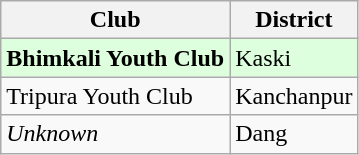<table class="wikitable" border="1">
<tr>
<th>Club</th>
<th>District</th>
</tr>
<tr bgcolor=#dfd>
<td><strong>Bhimkali Youth Club</strong></td>
<td>Kaski</td>
</tr>
<tr>
<td>Tripura Youth Club</td>
<td>Kanchanpur</td>
</tr>
<tr>
<td><em>Unknown</em></td>
<td>Dang</td>
</tr>
</table>
